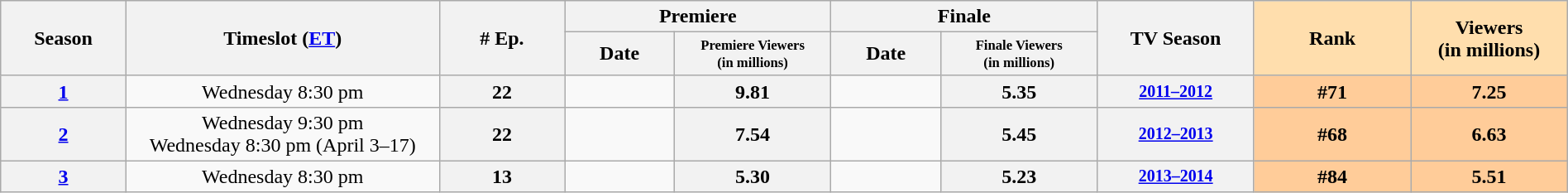<table class="wikitable" style="text-align:center; width:100%;">
<tr>
<th style="width:8%;" rowspan="2">Season</th>
<th style="width:20%;" rowspan="2">Timeslot (<a href='#'>ET</a>)</th>
<th style="width:8%;" rowspan="2"># Ep.</th>
<th colspan=2>Premiere</th>
<th colspan=2>Finale</th>
<th style="width:10%;" rowspan="2">TV Season</th>
<th style="width:10%; background:#ffdead;" rowspan="2">Rank</th>
<th style="width:10%; background:#ffdead;" rowspan="2">Viewers<br>(in millions)</th>
</tr>
<tr>
<th>Date</th>
<th span style="width:10%; font-size:smaller; line-height:100%;"><small>Premiere Viewers<br>(in millions)</small></th>
<th>Date</th>
<th span style="width:10%; font-size:smaller; line-height:100%;"><small>Finale Viewers<br>(in millions)</small></th>
</tr>
<tr>
<th><a href='#'>1</a></th>
<td>Wednesday 8:30 pm</td>
<th>22</th>
<td style="font-size:11px;line-height:110%"></td>
<th>9.81</th>
<td style="font-size:11px;line-height:110%"></td>
<th>5.35</th>
<th style="font-size:smaller"><a href='#'>2011–2012</a></th>
<th style="background:#fc9;">#71</th>
<th style="background:#fc9;">7.25</th>
</tr>
<tr>
<th><a href='#'>2</a></th>
<td>Wednesday 9:30 pm<br>Wednesday 8:30 pm (April 3–17)</td>
<th>22</th>
<td style="font-size:11px;line-height:110%"></td>
<th>7.54</th>
<td style="font-size:11px;line-height:110%"></td>
<th>5.45</th>
<th style="font-size:smaller"><a href='#'>2012–2013</a></th>
<th style="background:#fc9;">#68</th>
<th style="background:#fc9;">6.63</th>
</tr>
<tr>
<th><a href='#'>3</a></th>
<td>Wednesday 8:30 pm</td>
<th>13</th>
<td style="font-size:11px;line-height:110%"></td>
<th>5.30</th>
<td style="font-size:11px;line-height:110%"></td>
<th>5.23</th>
<th style="font-size:smaller"><a href='#'>2013–2014</a></th>
<th style="background:#fc9;">#84</th>
<th style="background:#fc9;">5.51</th>
</tr>
</table>
